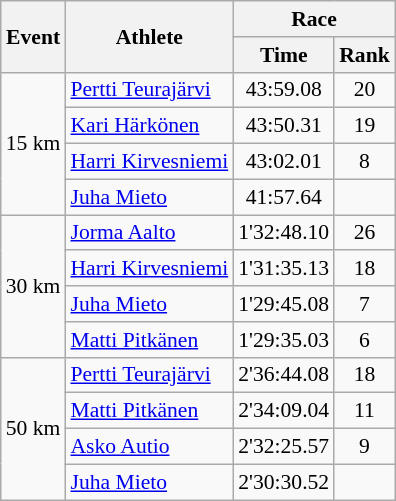<table class="wikitable" border="1" style="font-size:90%">
<tr>
<th rowspan=2>Event</th>
<th rowspan=2>Athlete</th>
<th colspan=2>Race</th>
</tr>
<tr>
<th>Time</th>
<th>Rank</th>
</tr>
<tr>
<td rowspan=4>15 km</td>
<td><a href='#'>Pertti Teurajärvi</a></td>
<td align=center>43:59.08</td>
<td align=center>20</td>
</tr>
<tr>
<td><a href='#'>Kari Härkönen</a></td>
<td align=center>43:50.31</td>
<td align=center>19</td>
</tr>
<tr>
<td><a href='#'>Harri Kirvesniemi</a></td>
<td align=center>43:02.01</td>
<td align=center>8</td>
</tr>
<tr>
<td><a href='#'>Juha Mieto</a></td>
<td align=center>41:57.64</td>
<td align=center></td>
</tr>
<tr>
<td rowspan=4>30 km</td>
<td><a href='#'>Jorma Aalto</a></td>
<td align=center>1'32:48.10</td>
<td align=center>26</td>
</tr>
<tr>
<td><a href='#'>Harri Kirvesniemi</a></td>
<td align=center>1'31:35.13</td>
<td align=center>18</td>
</tr>
<tr>
<td><a href='#'>Juha Mieto</a></td>
<td align=center>1'29:45.08</td>
<td align=center>7</td>
</tr>
<tr>
<td><a href='#'>Matti Pitkänen</a></td>
<td align=center>1'29:35.03</td>
<td align=center>6</td>
</tr>
<tr>
<td rowspan=4>50 km</td>
<td><a href='#'>Pertti Teurajärvi</a></td>
<td align=center>2'36:44.08</td>
<td align=center>18</td>
</tr>
<tr>
<td><a href='#'>Matti Pitkänen</a></td>
<td align=center>2'34:09.04</td>
<td align=center>11</td>
</tr>
<tr>
<td><a href='#'>Asko Autio</a></td>
<td align=center>2'32:25.57</td>
<td align=center>9</td>
</tr>
<tr>
<td><a href='#'>Juha Mieto</a></td>
<td align=center>2'30:30.52</td>
<td align=center></td>
</tr>
</table>
